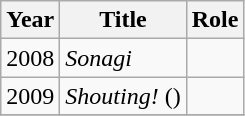<table class="wikitable">
<tr>
<th>Year</th>
<th>Title</th>
<th>Role</th>
</tr>
<tr>
<td>2008</td>
<td><em>Sonagi</em></td>
<td></td>
</tr>
<tr>
<td>2009</td>
<td><em>Shouting!</em> ()</td>
<td></td>
</tr>
<tr>
</tr>
</table>
